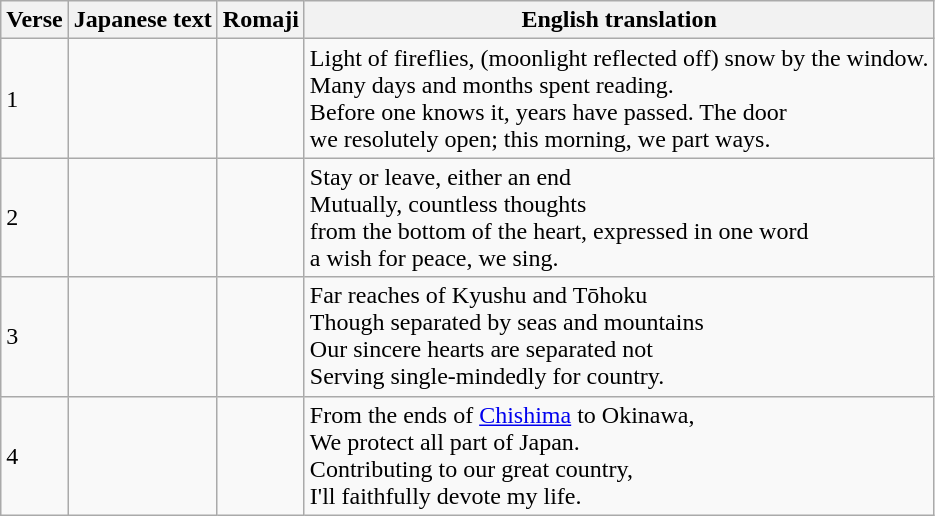<table class="wikitable">
<tr>
<th>Verse</th>
<th>Japanese text</th>
<th>Romaji</th>
<th>English translation</th>
</tr>
<tr>
<td>1</td>
<td valign=center></td>
<td valign=center></td>
<td valign=center>Light of fireflies, (moonlight reflected off) snow by the window.<br>Many days and months spent reading.<br>Before one knows it, years have passed. The door<br>we resolutely open; this morning, we part ways.</td>
</tr>
<tr>
<td>2</td>
<td valign=center></td>
<td valign=center></td>
<td valign=center>Stay or leave, either an end<br>Mutually, countless thoughts<br>from the bottom of the heart, expressed in one word<br>a wish for peace, we sing.</td>
</tr>
<tr>
<td>3</td>
<td valign=center></td>
<td valign=center></td>
<td valign=center>Far reaches of Kyushu and Tōhoku<br>Though separated by seas and mountains<br>Our sincere hearts are separated not<br>Serving single-mindedly for country.</td>
</tr>
<tr>
<td>4</td>
<td valign=center></td>
<td valign=center></td>
<td valign=center>From the ends of <a href='#'>Chishima</a> to Okinawa,<br>We protect all part of Japan.<br>Contributing to our great country,<br>I'll faithfully devote my life.</td>
</tr>
</table>
